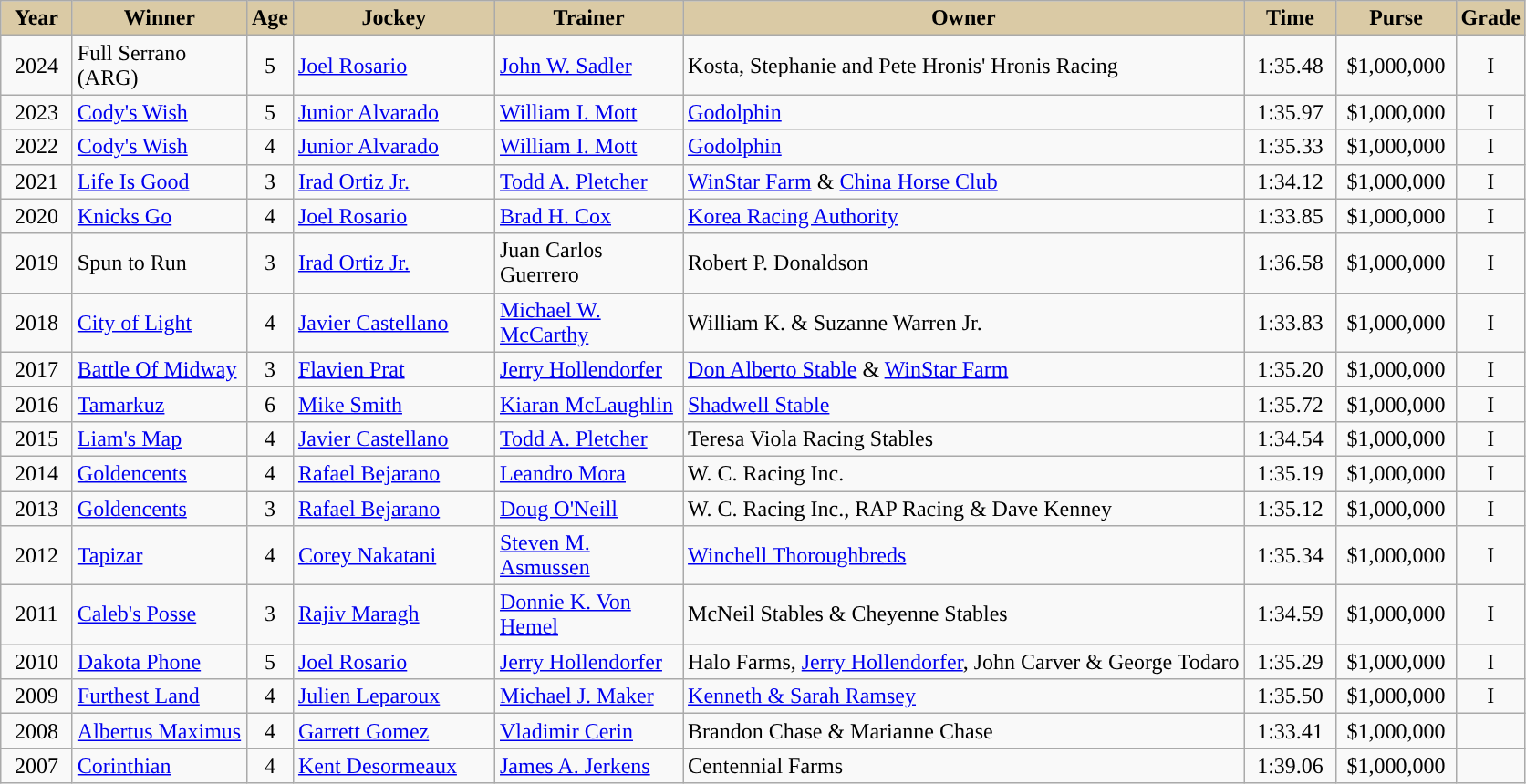<table class="wikitable sortable">
<tr>
<th style="background-color:#DACAA5; width:45px">Year</th>
<th style="background-color:#DACAA5; width:120px">Winner</th>
<th style="background-color:#DACAA5">Age</th>
<th style="background-color:#DACAA5; width:140px">Jockey</th>
<th style="background-color:#DACAA5; width:130px">Trainer</th>
<th style="background-color:#DACAA5;">Owner</th>
<th style="background-color:#DACAA5; width:60px">Time</th>
<th style="background-color:#DACAA5; width:80px">Purse</th>
<th style="background-color:#DACAA5; width:40px">Grade</th>
</tr>
<tr>
<td align=center>2024</td>
<td>Full Serrano (ARG)</td>
<td align=center>5</td>
<td><a href='#'>Joel Rosario</a></td>
<td><a href='#'>John W. Sadler</a></td>
<td>Kosta, Stephanie and Pete Hronis' Hronis Racing</td>
<td align=center>1:35.48</td>
<td align=center>$1,000,000</td>
<td align=center>I</td>
</tr>
<tr>
<td align=center>2023</td>
<td><a href='#'>Cody's Wish</a></td>
<td align=center>5</td>
<td><a href='#'>Junior Alvarado</a></td>
<td><a href='#'>William I. Mott</a></td>
<td><a href='#'>Godolphin</a></td>
<td align=center>1:35.97</td>
<td align=center>$1,000,000</td>
<td align=center>I</td>
</tr>
<tr>
<td align=center>2022</td>
<td><a href='#'>Cody's Wish</a></td>
<td align=center>4</td>
<td><a href='#'>Junior Alvarado</a></td>
<td><a href='#'>William I. Mott</a></td>
<td><a href='#'>Godolphin</a></td>
<td align=center>1:35.33</td>
<td align=center>$1,000,000</td>
<td align=center>I</td>
</tr>
<tr>
<td align=center>2021</td>
<td><a href='#'>Life Is Good</a></td>
<td align=center>3</td>
<td><a href='#'>Irad Ortiz Jr.</a></td>
<td><a href='#'>Todd A. Pletcher</a></td>
<td><a href='#'>WinStar Farm</a> & <a href='#'>China Horse Club</a></td>
<td align=center>1:34.12</td>
<td align=center>$1,000,000</td>
<td align=center>I</td>
</tr>
<tr>
<td align=center>2020</td>
<td><a href='#'>Knicks Go</a></td>
<td align=center>4</td>
<td><a href='#'>Joel Rosario</a></td>
<td><a href='#'>Brad H. Cox</a></td>
<td><a href='#'>Korea Racing Authority</a></td>
<td align=center>1:33.85</td>
<td align=center>$1,000,000</td>
<td align=center>I</td>
</tr>
<tr>
<td align=center>2019</td>
<td>Spun to Run</td>
<td align=center>3</td>
<td><a href='#'>Irad Ortiz Jr.</a></td>
<td>Juan Carlos Guerrero</td>
<td>Robert P. Donaldson</td>
<td align=center>1:36.58</td>
<td align=center>$1,000,000</td>
<td align=center>I</td>
</tr>
<tr>
<td align=center>2018</td>
<td><a href='#'>City of Light</a></td>
<td align=center>4</td>
<td><a href='#'>Javier Castellano</a></td>
<td><a href='#'>Michael W. McCarthy</a></td>
<td>William K. & Suzanne Warren Jr.</td>
<td align=center>1:33.83</td>
<td align=center>$1,000,000</td>
<td align=center>I</td>
</tr>
<tr>
<td align=center>2017</td>
<td><a href='#'>Battle Of Midway</a></td>
<td align=center>3</td>
<td><a href='#'>Flavien Prat</a></td>
<td><a href='#'>Jerry Hollendorfer</a></td>
<td><a href='#'>Don Alberto Stable</a> & <a href='#'>WinStar Farm</a></td>
<td align=center>1:35.20</td>
<td align=center>$1,000,000</td>
<td align=center>I</td>
</tr>
<tr>
<td align=center>2016</td>
<td><a href='#'>Tamarkuz</a></td>
<td align=center>6</td>
<td><a href='#'>Mike Smith</a></td>
<td><a href='#'>Kiaran McLaughlin</a></td>
<td><a href='#'>Shadwell Stable</a></td>
<td align=center>1:35.72</td>
<td align=center>$1,000,000</td>
<td align=center>I</td>
</tr>
<tr>
<td align=center>2015</td>
<td><a href='#'>Liam's Map</a></td>
<td align=center>4</td>
<td><a href='#'>Javier Castellano</a></td>
<td><a href='#'>Todd A. Pletcher</a></td>
<td>Teresa Viola Racing Stables</td>
<td align=center>1:34.54</td>
<td align=center>$1,000,000</td>
<td align=center>I</td>
</tr>
<tr>
<td align=center>2014</td>
<td><a href='#'>Goldencents</a></td>
<td align=center>4</td>
<td><a href='#'>Rafael Bejarano</a></td>
<td><a href='#'>Leandro Mora</a></td>
<td>W. C. Racing Inc.</td>
<td align=center>1:35.19</td>
<td align=center>$1,000,000</td>
<td align=center>I</td>
</tr>
<tr>
<td align=center>2013</td>
<td><a href='#'>Goldencents</a></td>
<td align=center>3</td>
<td><a href='#'>Rafael Bejarano</a></td>
<td><a href='#'>Doug O'Neill</a></td>
<td>W. C. Racing Inc., RAP Racing & Dave Kenney</td>
<td align=center>1:35.12</td>
<td align=center>$1,000,000</td>
<td align=center>I</td>
</tr>
<tr>
<td align=center>2012</td>
<td><a href='#'>Tapizar</a></td>
<td align=center>4</td>
<td><a href='#'>Corey Nakatani</a></td>
<td><a href='#'>Steven M. Asmussen</a></td>
<td><a href='#'>Winchell Thoroughbreds</a></td>
<td align=center>1:35.34</td>
<td align=center>$1,000,000</td>
<td align=center>I</td>
</tr>
<tr>
<td align=center>2011</td>
<td><a href='#'>Caleb's Posse</a></td>
<td align=center>3</td>
<td><a href='#'>Rajiv Maragh</a></td>
<td><a href='#'>Donnie K. Von Hemel</a></td>
<td>McNeil Stables & Cheyenne Stables</td>
<td align=center>1:34.59</td>
<td align=center>$1,000,000</td>
<td align=center>I</td>
</tr>
<tr>
<td align=center>2010</td>
<td><a href='#'>Dakota Phone</a></td>
<td align=center>5</td>
<td><a href='#'>Joel Rosario</a></td>
<td><a href='#'>Jerry Hollendorfer</a></td>
<td>Halo Farms, <a href='#'>Jerry Hollendorfer</a>, John Carver & George Todaro</td>
<td align=center>1:35.29</td>
<td align=center>$1,000,000</td>
<td align=center>I</td>
</tr>
<tr>
<td align=center>2009</td>
<td><a href='#'>Furthest Land</a></td>
<td align=center>4</td>
<td><a href='#'>Julien Leparoux</a></td>
<td><a href='#'>Michael J. Maker</a></td>
<td><a href='#'>Kenneth & Sarah Ramsey</a></td>
<td align=center>1:35.50</td>
<td align=center>$1,000,000</td>
<td align=center>I</td>
</tr>
<tr>
<td align=center>2008</td>
<td><a href='#'>Albertus Maximus</a></td>
<td align=center>4</td>
<td><a href='#'>Garrett Gomez</a></td>
<td><a href='#'>Vladimir Cerin</a></td>
<td>Brandon Chase & Marianne Chase</td>
<td align=center>1:33.41</td>
<td align=center>$1,000,000</td>
<td></td>
</tr>
<tr>
<td align=center>2007</td>
<td><a href='#'>Corinthian</a></td>
<td align=center>4</td>
<td><a href='#'>Kent Desormeaux</a></td>
<td><a href='#'>James A. Jerkens</a></td>
<td>Centennial Farms</td>
<td align=center>1:39.06</td>
<td align=center>$1,000,000</td>
<td></td>
</tr>
</table>
